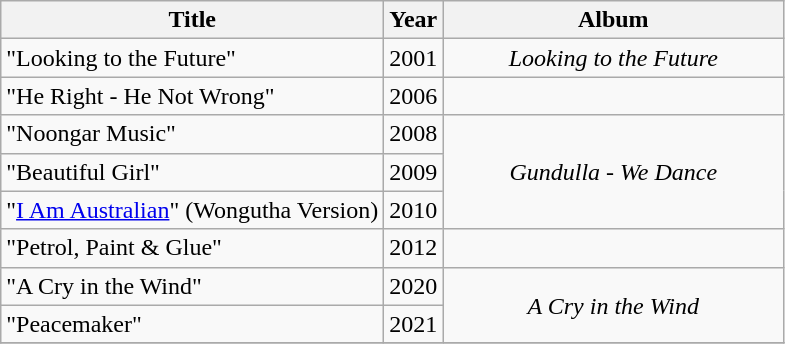<table class="wikitable" style="text-align:center;">
<tr>
<th scope="col">Title</th>
<th scope="col">Year</th>
<th scope="col" width="220">Album</th>
</tr>
<tr>
<td align="left">"Looking to the Future"</td>
<td>2001</td>
<td><em>Looking to the Future</em></td>
</tr>
<tr>
<td align="left">"He Right - He Not Wrong"</td>
<td>2006</td>
<td></td>
</tr>
<tr>
<td align="left">"Noongar Music"</td>
<td>2008</td>
<td rowspan="3"><em>Gundulla - We Dance</em></td>
</tr>
<tr>
<td align="left">"Beautiful Girl"</td>
<td>2009</td>
</tr>
<tr>
<td align="left">"<a href='#'>I Am Australian</a>" (Wongutha Version)</td>
<td>2010</td>
</tr>
<tr>
<td align="left">"Petrol, Paint & Glue"</td>
<td>2012</td>
<td></td>
</tr>
<tr>
<td align="left">"A Cry in the Wind"</td>
<td>2020</td>
<td rowspan="2"><em>A Cry in the Wind</em></td>
</tr>
<tr>
<td align="left">"Peacemaker"</td>
<td>2021</td>
</tr>
<tr>
</tr>
</table>
